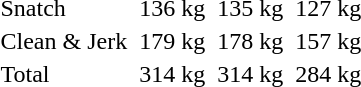<table>
<tr>
<td>Snatch</td>
<td></td>
<td>136 kg</td>
<td></td>
<td>135 kg</td>
<td></td>
<td>127 kg</td>
</tr>
<tr>
<td>Clean & Jerk</td>
<td></td>
<td>179 kg</td>
<td></td>
<td>178 kg</td>
<td></td>
<td>157 kg</td>
</tr>
<tr>
<td>Total</td>
<td></td>
<td>314 kg</td>
<td></td>
<td>314 kg</td>
<td></td>
<td>284 kg</td>
</tr>
</table>
